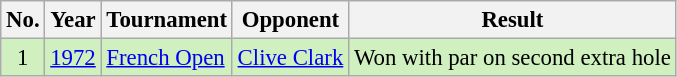<table class="wikitable" style="font-size:95%;">
<tr>
<th>No.</th>
<th>Year</th>
<th>Tournament</th>
<th>Opponent</th>
<th>Result</th>
</tr>
<tr style="background:#D0F0C0;">
<td align=center>1</td>
<td><a href='#'>1972</a></td>
<td><a href='#'>French Open</a></td>
<td> <a href='#'>Clive Clark</a></td>
<td>Won with par on second extra hole</td>
</tr>
</table>
